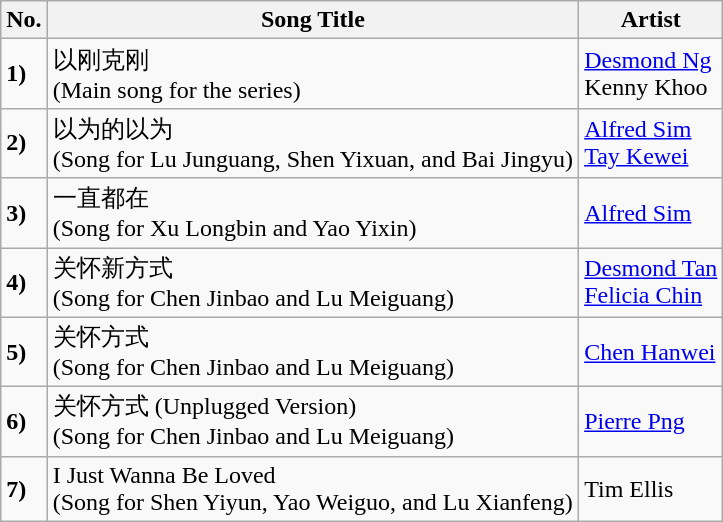<table class="wikitable">
<tr>
<th>No.</th>
<th>Song Title</th>
<th>Artist</th>
</tr>
<tr>
<td><strong>1)</strong></td>
<td>以刚克刚 <br> (Main song for the series)</td>
<td><a href='#'>Desmond Ng</a> <br>Kenny Khoo</td>
</tr>
<tr>
<td><strong>2)</strong></td>
<td>以为的以为 <br> (Song for Lu Junguang, Shen Yixuan, and Bai Jingyu)</td>
<td><a href='#'>Alfred Sim</a><br><a href='#'>Tay Kewei</a></td>
</tr>
<tr>
<td><strong>3)</strong></td>
<td>一直都在 <br> (Song for Xu Longbin and Yao Yixin)</td>
<td><a href='#'>Alfred Sim</a></td>
</tr>
<tr>
<td><strong>4)</strong></td>
<td>关怀新方式 <br> (Song for Chen Jinbao and Lu Meiguang)</td>
<td><a href='#'>Desmond Tan</a><br><a href='#'>Felicia Chin</a></td>
</tr>
<tr>
<td><strong>5)</strong></td>
<td>关怀方式 <br> (Song for Chen Jinbao and Lu Meiguang)</td>
<td><a href='#'>Chen Hanwei</a></td>
</tr>
<tr>
<td><strong>6)</strong></td>
<td>关怀方式 (Unplugged Version) <br> (Song for Chen Jinbao and Lu Meiguang)</td>
<td><a href='#'>Pierre Png</a></td>
</tr>
<tr>
<td><strong>7)</strong></td>
<td>I Just Wanna Be Loved <br> (Song for Shen Yiyun, Yao Weiguo, and Lu Xianfeng)</td>
<td>Tim Ellis</td>
</tr>
</table>
